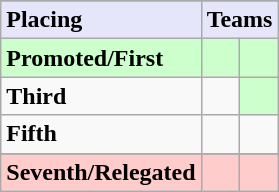<table class=wikitable>
<tr>
</tr>
<tr style="background: #E6E6FA;">
<td><strong>Placing</strong></td>
<td colspan="4" style="text-align:center"><strong>Teams</strong></td>
</tr>
<tr style="background: #ccffcc;">
<td><strong>Promoted/First</strong></td>
<td><strong></strong></td>
<td><strong></strong></td>
</tr>
<tr>
<td><strong>Third</strong></td>
<td></td>
<td style="background: #ccffcc;"><strong></strong></td>
</tr>
<tr>
<td><strong>Fifth</strong></td>
<td></td>
<td></td>
</tr>
<tr>
</tr>
<tr style="background: #ffcccc;">
<td><strong>Seventh/Relegated</strong></td>
<td><em></em></td>
<td><em></em></td>
</tr>
</table>
